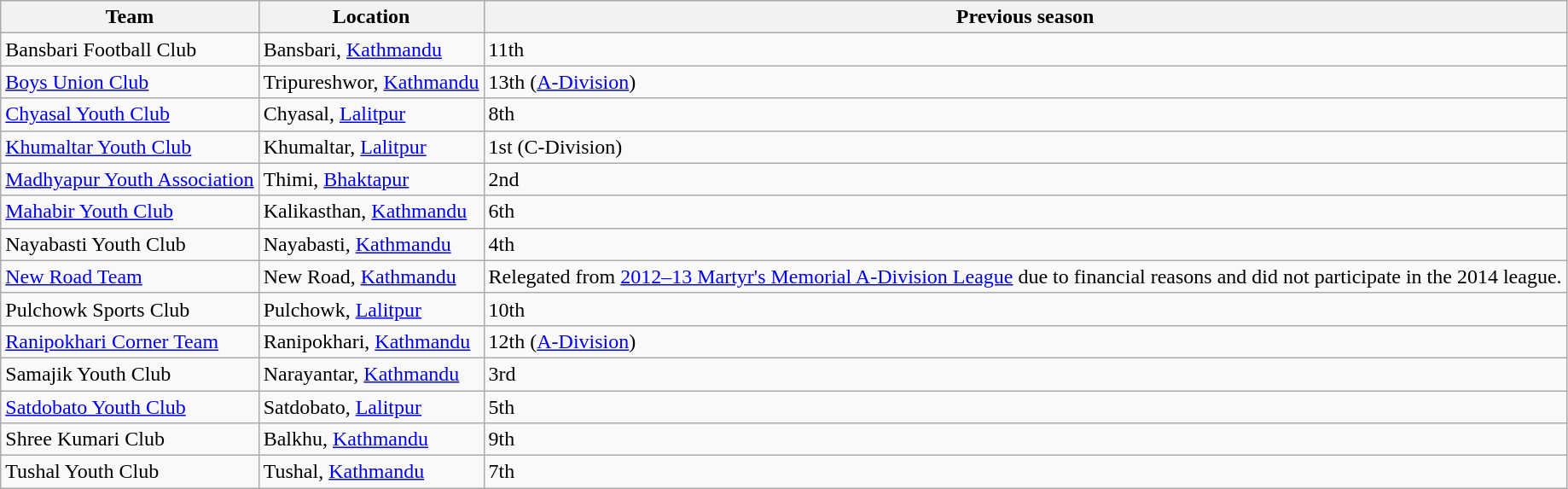<table class="wikitable sortable">
<tr>
<th>Team</th>
<th>Location</th>
<th>Previous season</th>
</tr>
<tr>
<td>Bansbari Football Club</td>
<td>Bansbari, <a href='#'>Kathmandu</a></td>
<td>11th</td>
</tr>
<tr>
<td><a href='#'>Boys Union Club</a></td>
<td>Tripureshwor, <a href='#'>Kathmandu</a></td>
<td>13th (<a href='#'>A-Division</a>)</td>
</tr>
<tr>
<td><a href='#'>Chyasal Youth Club</a></td>
<td>Chyasal, <a href='#'>Lalitpur</a></td>
<td>8th</td>
</tr>
<tr>
<td><a href='#'>Khumaltar Youth Club</a></td>
<td>Khumaltar, <a href='#'>Lalitpur</a></td>
<td>1st (C-Division)</td>
</tr>
<tr>
<td><a href='#'>Madhyapur Youth Association</a></td>
<td>Thimi, <a href='#'>Bhaktapur</a></td>
<td>2nd</td>
</tr>
<tr>
<td><a href='#'>Mahabir Youth Club</a></td>
<td>Kalikasthan, <a href='#'>Kathmandu</a></td>
<td>6th</td>
</tr>
<tr>
<td>Nayabasti Youth Club</td>
<td>Nayabasti, <a href='#'>Kathmandu</a></td>
<td>4th</td>
</tr>
<tr>
<td><a href='#'>New Road Team</a></td>
<td>New Road, <a href='#'>Kathmandu</a></td>
<td>Relegated from <a href='#'>2012–13 Martyr's Memorial A-Division League</a> due to financial reasons and did not participate in the 2014 league.</td>
</tr>
<tr>
<td>Pulchowk Sports Club</td>
<td>Pulchowk, <a href='#'>Lalitpur</a></td>
<td>10th</td>
</tr>
<tr>
<td><a href='#'>Ranipokhari Corner Team</a></td>
<td>Ranipokhari, <a href='#'>Kathmandu</a></td>
<td>12th (<a href='#'>A-Division</a>)</td>
</tr>
<tr>
<td>Samajik Youth Club</td>
<td>Narayantar, <a href='#'>Kathmandu</a></td>
<td>3rd</td>
</tr>
<tr>
<td><a href='#'>Satdobato Youth Club</a></td>
<td>Satdobato, <a href='#'>Lalitpur</a></td>
<td>5th</td>
</tr>
<tr>
<td>Shree Kumari Club</td>
<td>Balkhu, <a href='#'>Kathmandu</a></td>
<td>9th</td>
</tr>
<tr>
<td>Tushal Youth Club</td>
<td>Tushal, <a href='#'>Kathmandu</a></td>
<td>7th</td>
</tr>
</table>
